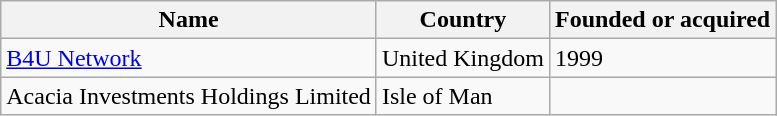<table class="wikitable sortable">
<tr>
<th>Name</th>
<th>Country</th>
<th>Founded or acquired</th>
</tr>
<tr>
<td><a href='#'>B4U Network</a></td>
<td>United Kingdom</td>
<td>1999</td>
</tr>
<tr>
<td>Acacia Investments Holdings Limited</td>
<td>Isle of Man</td>
<td></td>
</tr>
</table>
